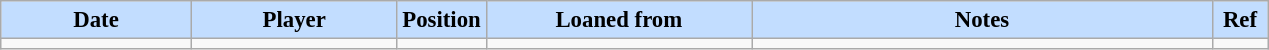<table class="wikitable" style="text-align:left; font-size:95%;">
<tr>
<th style="background:#c2ddff; width:120px;">Date</th>
<th style="background:#c2ddff; width:130px;">Player</th>
<th style="background:#c2ddff; width:50px;">Position</th>
<th style="background:#c2ddff; width:170px;">Loaned from</th>
<th style="background:#c2ddff; width:300px;">Notes</th>
<th style="background:#c2ddff; width:30px;">Ref</th>
</tr>
<tr>
<td></td>
<td></td>
<td></td>
<td></td>
<td></td>
<td></td>
</tr>
</table>
